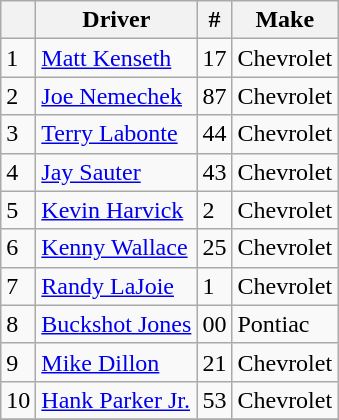<table class="wikitable sortable">
<tr>
<th></th>
<th>Driver</th>
<th>#</th>
<th>Make</th>
</tr>
<tr>
<td>1</td>
<td><a href='#'>Matt Kenseth</a></td>
<td>17</td>
<td>Chevrolet</td>
</tr>
<tr>
<td>2</td>
<td><a href='#'>Joe Nemechek</a></td>
<td>87</td>
<td>Chevrolet</td>
</tr>
<tr>
<td>3</td>
<td><a href='#'>Terry Labonte</a></td>
<td>44</td>
<td>Chevrolet</td>
</tr>
<tr>
<td>4</td>
<td><a href='#'>Jay Sauter</a></td>
<td>43</td>
<td>Chevrolet</td>
</tr>
<tr>
<td>5</td>
<td><a href='#'>Kevin Harvick</a></td>
<td>2</td>
<td>Chevrolet</td>
</tr>
<tr>
<td>6</td>
<td><a href='#'>Kenny Wallace</a></td>
<td>25</td>
<td>Chevrolet</td>
</tr>
<tr>
<td>7</td>
<td><a href='#'>Randy LaJoie</a></td>
<td>1</td>
<td>Chevrolet</td>
</tr>
<tr>
<td>8</td>
<td><a href='#'>Buckshot Jones</a></td>
<td>00</td>
<td>Pontiac</td>
</tr>
<tr>
<td>9</td>
<td><a href='#'>Mike Dillon</a></td>
<td>21</td>
<td>Chevrolet</td>
</tr>
<tr>
<td>10</td>
<td><a href='#'>Hank Parker Jr.</a></td>
<td>53</td>
<td>Chevrolet</td>
</tr>
<tr>
</tr>
</table>
